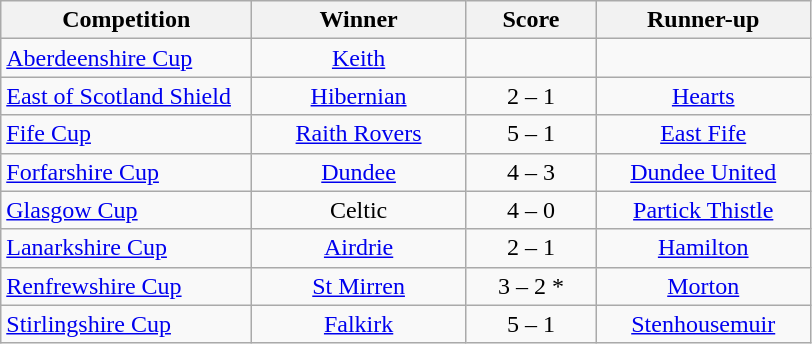<table class="wikitable" style="text-align: center;">
<tr>
<th width=160>Competition</th>
<th width=135>Winner</th>
<th width=80>Score</th>
<th width=135>Runner-up</th>
</tr>
<tr>
<td align=left><a href='#'>Aberdeenshire Cup</a></td>
<td><a href='#'>Keith</a></td>
<td></td>
<td></td>
</tr>
<tr>
<td align=left><a href='#'>East of Scotland Shield</a></td>
<td><a href='#'>Hibernian</a></td>
<td>2 – 1</td>
<td><a href='#'>Hearts</a></td>
</tr>
<tr>
<td align=left><a href='#'>Fife Cup</a></td>
<td><a href='#'>Raith Rovers</a></td>
<td>5 – 1</td>
<td><a href='#'>East Fife</a></td>
</tr>
<tr>
<td align=left><a href='#'>Forfarshire Cup</a></td>
<td><a href='#'>Dundee</a></td>
<td>4 – 3</td>
<td><a href='#'>Dundee United</a></td>
</tr>
<tr>
<td align=left><a href='#'>Glasgow Cup</a></td>
<td>Celtic</td>
<td>4 – 0</td>
<td><a href='#'>Partick Thistle</a></td>
</tr>
<tr>
<td align=left><a href='#'>Lanarkshire Cup</a></td>
<td><a href='#'>Airdrie</a></td>
<td>2 – 1</td>
<td><a href='#'>Hamilton</a></td>
</tr>
<tr>
<td align=left><a href='#'>Renfrewshire Cup</a></td>
<td><a href='#'>St Mirren</a></td>
<td>3 – 2 *</td>
<td><a href='#'>Morton</a></td>
</tr>
<tr>
<td align=left><a href='#'>Stirlingshire Cup</a></td>
<td><a href='#'>Falkirk</a></td>
<td>5 – 1</td>
<td><a href='#'>Stenhousemuir</a></td>
</tr>
</table>
